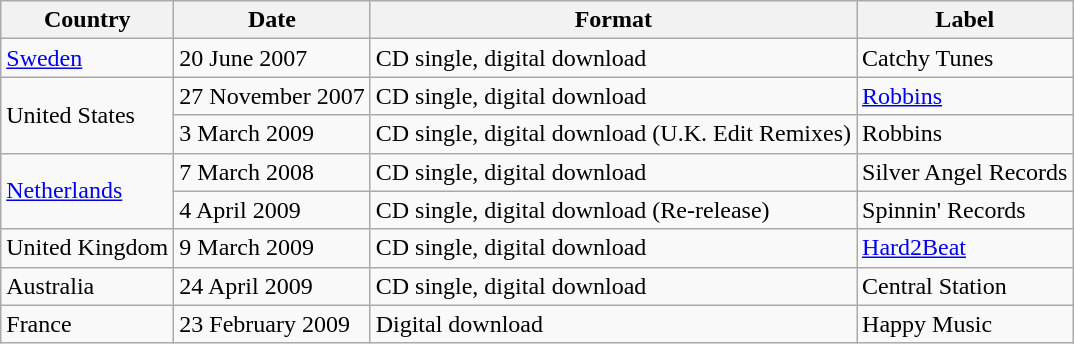<table class="wikitable">
<tr>
<th align="center">Country</th>
<th align="center">Date</th>
<th align="center">Format</th>
<th align="center">Label</th>
</tr>
<tr>
<td><a href='#'>Sweden</a></td>
<td>20 June 2007</td>
<td>CD single, digital download</td>
<td>Catchy Tunes</td>
</tr>
<tr>
<td rowspan="2">United States</td>
<td>27 November 2007</td>
<td>CD single, digital download</td>
<td><a href='#'>Robbins</a></td>
</tr>
<tr>
<td>3 March 2009</td>
<td>CD single, digital download (U.K. Edit Remixes)</td>
<td>Robbins</td>
</tr>
<tr>
<td rowspan="2"><a href='#'>Netherlands</a></td>
<td>7 March 2008</td>
<td>CD single, digital download</td>
<td>Silver Angel Records</td>
</tr>
<tr>
<td>4 April 2009</td>
<td>CD single, digital download (Re-release)</td>
<td>Spinnin' Records</td>
</tr>
<tr>
<td>United Kingdom</td>
<td>9 March 2009</td>
<td>CD single, digital download</td>
<td><a href='#'>Hard2Beat</a></td>
</tr>
<tr>
<td>Australia</td>
<td>24 April 2009</td>
<td>CD single, digital download</td>
<td>Central Station</td>
</tr>
<tr>
<td>France</td>
<td>23 February 2009</td>
<td>Digital download</td>
<td>Happy Music</td>
</tr>
</table>
